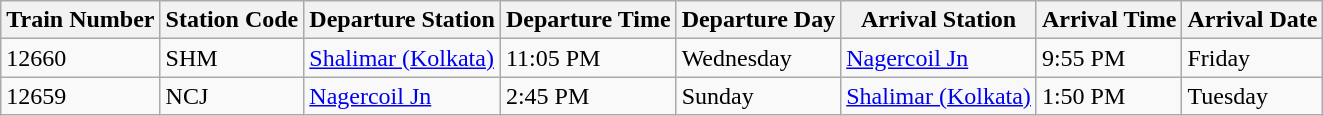<table class="wikitable">
<tr>
<th>Train Number</th>
<th>Station Code</th>
<th>Departure Station</th>
<th>Departure Time</th>
<th>Departure Day</th>
<th>Arrival Station</th>
<th>Arrival Time</th>
<th>Arrival Date</th>
</tr>
<tr>
<td>12660</td>
<td>SHM</td>
<td><a href='#'>Shalimar (Kolkata)</a></td>
<td>11:05 PM</td>
<td>Wednesday</td>
<td><a href='#'>Nagercoil Jn</a></td>
<td>9:55 PM</td>
<td>Friday</td>
</tr>
<tr>
<td>12659</td>
<td>NCJ</td>
<td><a href='#'>Nagercoil Jn</a></td>
<td>2:45 PM</td>
<td>Sunday</td>
<td><a href='#'>Shalimar (Kolkata)</a></td>
<td>1:50 PM</td>
<td>Tuesday</td>
</tr>
</table>
